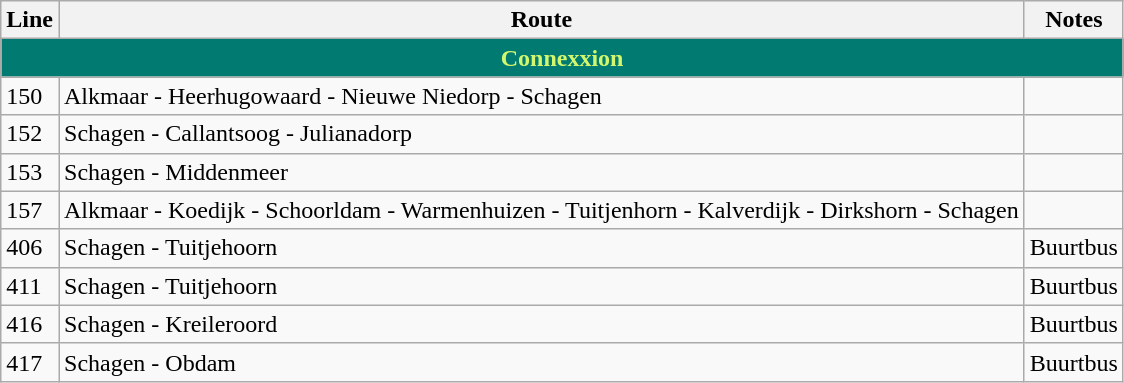<table class="wikitable vatop">
<tr>
<th>Line</th>
<th>Route</th>
<th>Notes</th>
</tr>
<tr>
<td colspan="3" style="background-color:#017A71; color:#D2F76F; text-align:center"><strong>Connexxion</strong></td>
</tr>
<tr>
<td>150</td>
<td>Alkmaar - Heerhugowaard - Nieuwe Niedorp - Schagen</td>
<td></td>
</tr>
<tr>
<td>152</td>
<td>Schagen - Callantsoog - Julianadorp</td>
<td></td>
</tr>
<tr>
<td>153</td>
<td>Schagen - Middenmeer</td>
<td></td>
</tr>
<tr>
<td>157</td>
<td>Alkmaar - Koedijk - Schoorldam - Warmenhuizen - Tuitjenhorn - Kalverdijk - Dirkshorn - Schagen</td>
<td></td>
</tr>
<tr>
<td>406</td>
<td>Schagen - Tuitjehoorn</td>
<td>Buurtbus</td>
</tr>
<tr>
<td>411</td>
<td>Schagen - Tuitjehoorn</td>
<td>Buurtbus</td>
</tr>
<tr>
<td>416</td>
<td>Schagen - Kreileroord</td>
<td>Buurtbus</td>
</tr>
<tr>
<td>417</td>
<td>Schagen - Obdam</td>
<td>Buurtbus</td>
</tr>
</table>
